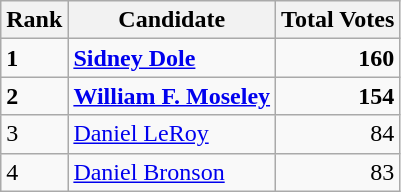<table class="wikitable">
<tr>
<th>Rank</th>
<th>Candidate</th>
<th>Total Votes</th>
</tr>
<tr>
<td><strong>1</strong></td>
<td><strong><a href='#'>Sidney Dole</a></strong></td>
<td style="text-align:right;"><strong>160</strong></td>
</tr>
<tr>
<td><strong>2</strong></td>
<td><strong><a href='#'>William F. Moseley</a></strong></td>
<td style="text-align:right;"><strong>154</strong></td>
</tr>
<tr>
<td>3</td>
<td><a href='#'>Daniel LeRoy</a></td>
<td style="text-align:right;">84</td>
</tr>
<tr>
<td>4</td>
<td><a href='#'>Daniel Bronson</a></td>
<td style="text-align:right;">83</td>
</tr>
</table>
